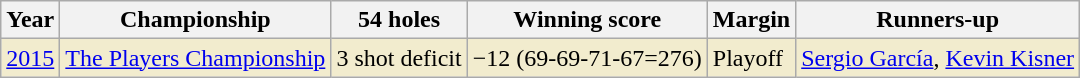<table class="wikitable">
<tr>
<th>Year</th>
<th>Championship</th>
<th>54 holes</th>
<th>Winning score</th>
<th>Margin</th>
<th>Runners-up</th>
</tr>
<tr style="background:#f2ecce;">
<td><a href='#'>2015</a></td>
<td><a href='#'>The Players Championship</a></td>
<td>3 shot deficit</td>
<td>−12 (69-69-71-67=276)</td>
<td>Playoff</td>
<td> <a href='#'>Sergio García</a>,  <a href='#'>Kevin Kisner</a></td>
</tr>
</table>
